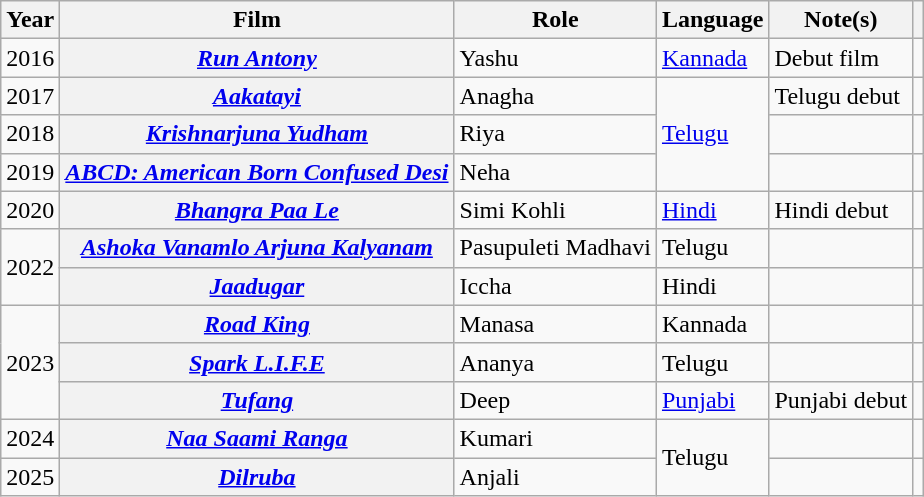<table class="wikitable sortable plainrowheaders">
<tr>
<th>Year</th>
<th>Film</th>
<th>Role</th>
<th>Language</th>
<th>Note(s)</th>
<th scope="col" class="unsortable"></th>
</tr>
<tr>
<td>2016</td>
<th scope="row"><em><a href='#'>Run Antony</a></em></th>
<td>Yashu</td>
<td><a href='#'>Kannada</a></td>
<td>Debut film</td>
<td></td>
</tr>
<tr>
<td>2017</td>
<th scope="row"><em><a href='#'>Aakatayi</a></em></th>
<td>Anagha</td>
<td rowspan=3><a href='#'>Telugu</a></td>
<td>Telugu debut</td>
<td></td>
</tr>
<tr>
<td>2018</td>
<th scope="row"><em><a href='#'>Krishnarjuna Yudham</a></em></th>
<td>Riya</td>
<td></td>
<td></td>
</tr>
<tr>
<td>2019</td>
<th scope="row"><a href='#'><em>ABCD: American Born Confused Desi</em></a></th>
<td>Neha</td>
<td></td>
<td></td>
</tr>
<tr>
<td>2020</td>
<th scope="row"><em><a href='#'>Bhangra Paa Le</a></em></th>
<td>Simi Kohli</td>
<td><a href='#'>Hindi</a></td>
<td>Hindi debut</td>
<td></td>
</tr>
<tr>
<td rowspan="2">2022</td>
<th scope="row"><em><a href='#'>Ashoka Vanamlo Arjuna Kalyanam</a></em></th>
<td>Pasupuleti Madhavi</td>
<td>Telugu</td>
<td></td>
<td></td>
</tr>
<tr>
<th scope="row"><em><a href='#'>Jaadugar</a></em></th>
<td>Iccha</td>
<td>Hindi</td>
<td></td>
<td></td>
</tr>
<tr>
<td rowspan="3">2023</td>
<th scope="row"><em><a href='#'>Road King</a></em></th>
<td>Manasa</td>
<td>Kannada</td>
<td></td>
<td></td>
</tr>
<tr>
<th scope="row"><em><a href='#'>Spark L.I.F.E</a></em></th>
<td>Ananya</td>
<td>Telugu</td>
<td></td>
<td></td>
</tr>
<tr>
<th scope="row"><em><a href='#'>Tufang</a></em></th>
<td>Deep</td>
<td><a href='#'>Punjabi</a></td>
<td>Punjabi debut</td>
<td></td>
</tr>
<tr>
<td>2024</td>
<th scope="row"><em><a href='#'>Naa Saami Ranga</a></em></th>
<td>Kumari</td>
<td rowspan="2">Telugu</td>
<td></td>
<td></td>
</tr>
<tr>
<td>2025</td>
<th scope="row"><em><a href='#'>Dilruba</a></em></th>
<td>Anjali</td>
<td></td>
<td></td>
</tr>
</table>
